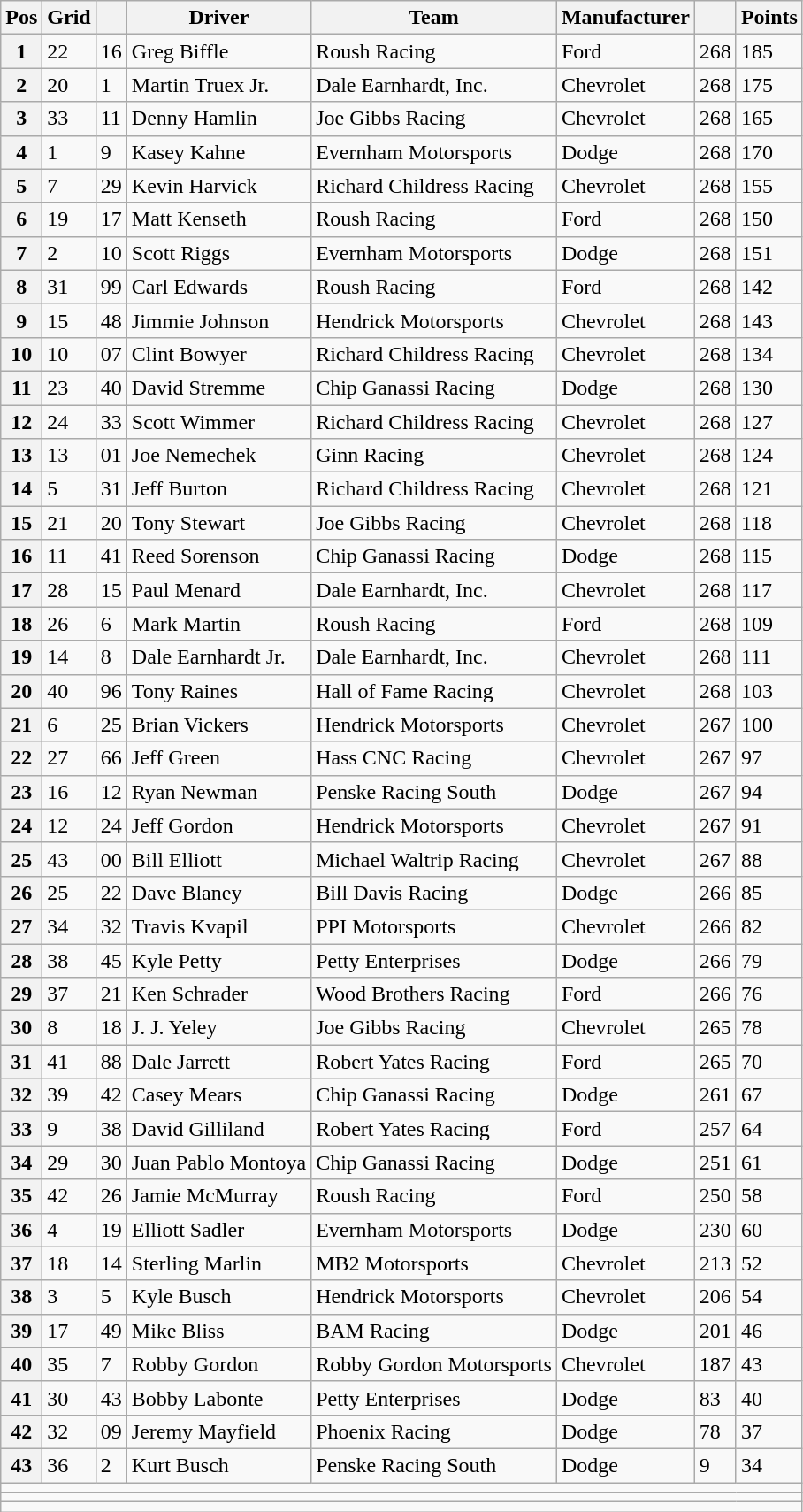<table class="sortable wikitable" border="1">
<tr>
<th scope="col">Pos</th>
<th scope="col">Grid</th>
<th scope="col"></th>
<th scope="col">Driver</th>
<th scope="col">Team</th>
<th scope="col">Manufacturer</th>
<th scope="col"></th>
<th scope="col">Points</th>
</tr>
<tr>
<th scope="row">1</th>
<td>22</td>
<td>16</td>
<td>Greg Biffle</td>
<td>Roush Racing</td>
<td>Ford</td>
<td>268</td>
<td>185</td>
</tr>
<tr>
<th scope="row">2</th>
<td>20</td>
<td>1</td>
<td>Martin Truex Jr.</td>
<td>Dale Earnhardt, Inc.</td>
<td>Chevrolet</td>
<td>268</td>
<td>175</td>
</tr>
<tr>
<th scope="row">3</th>
<td>33</td>
<td>11</td>
<td>Denny Hamlin</td>
<td>Joe Gibbs Racing</td>
<td>Chevrolet</td>
<td>268</td>
<td>165</td>
</tr>
<tr>
<th scope="row">4</th>
<td>1</td>
<td>9</td>
<td>Kasey Kahne</td>
<td>Evernham Motorsports</td>
<td>Dodge</td>
<td>268</td>
<td>170</td>
</tr>
<tr>
<th scope="row">5</th>
<td>7</td>
<td>29</td>
<td>Kevin Harvick</td>
<td>Richard Childress Racing</td>
<td>Chevrolet</td>
<td>268</td>
<td>155</td>
</tr>
<tr>
<th scope="row">6</th>
<td>19</td>
<td>17</td>
<td>Matt Kenseth</td>
<td>Roush Racing</td>
<td>Ford</td>
<td>268</td>
<td>150</td>
</tr>
<tr>
<th scope="row">7</th>
<td>2</td>
<td>10</td>
<td>Scott Riggs</td>
<td>Evernham Motorsports</td>
<td>Dodge</td>
<td>268</td>
<td>151</td>
</tr>
<tr>
<th scope="row">8</th>
<td>31</td>
<td>99</td>
<td>Carl Edwards</td>
<td>Roush Racing</td>
<td>Ford</td>
<td>268</td>
<td>142</td>
</tr>
<tr>
<th scope="row">9</th>
<td>15</td>
<td>48</td>
<td>Jimmie Johnson</td>
<td>Hendrick Motorsports</td>
<td>Chevrolet</td>
<td>268</td>
<td>143</td>
</tr>
<tr>
<th scope="row">10</th>
<td>10</td>
<td>07</td>
<td>Clint Bowyer</td>
<td>Richard Childress Racing</td>
<td>Chevrolet</td>
<td>268</td>
<td>134</td>
</tr>
<tr>
<th scope="row">11</th>
<td>23</td>
<td>40</td>
<td>David Stremme</td>
<td>Chip Ganassi Racing</td>
<td>Dodge</td>
<td>268</td>
<td>130</td>
</tr>
<tr>
<th scope="row">12</th>
<td>24</td>
<td>33</td>
<td>Scott Wimmer</td>
<td>Richard Childress Racing</td>
<td>Chevrolet</td>
<td>268</td>
<td>127</td>
</tr>
<tr>
<th scope="row">13</th>
<td>13</td>
<td>01</td>
<td>Joe Nemechek</td>
<td>Ginn Racing</td>
<td>Chevrolet</td>
<td>268</td>
<td>124</td>
</tr>
<tr>
<th scope="row">14</th>
<td>5</td>
<td>31</td>
<td>Jeff Burton</td>
<td>Richard Childress Racing</td>
<td>Chevrolet</td>
<td>268</td>
<td>121</td>
</tr>
<tr>
<th scope="row">15</th>
<td>21</td>
<td>20</td>
<td>Tony Stewart</td>
<td>Joe Gibbs Racing</td>
<td>Chevrolet</td>
<td>268</td>
<td>118</td>
</tr>
<tr>
<th scope="row">16</th>
<td>11</td>
<td>41</td>
<td>Reed Sorenson</td>
<td>Chip Ganassi Racing</td>
<td>Dodge</td>
<td>268</td>
<td>115</td>
</tr>
<tr>
<th scope="row">17</th>
<td>28</td>
<td>15</td>
<td>Paul Menard</td>
<td>Dale Earnhardt, Inc.</td>
<td>Chevrolet</td>
<td>268</td>
<td>117</td>
</tr>
<tr>
<th scope="row">18</th>
<td>26</td>
<td>6</td>
<td>Mark Martin</td>
<td>Roush Racing</td>
<td>Ford</td>
<td>268</td>
<td>109</td>
</tr>
<tr>
<th scope="row">19</th>
<td>14</td>
<td>8</td>
<td>Dale Earnhardt Jr.</td>
<td>Dale Earnhardt, Inc.</td>
<td>Chevrolet</td>
<td>268</td>
<td>111</td>
</tr>
<tr>
<th scope="row">20</th>
<td>40</td>
<td>96</td>
<td>Tony Raines</td>
<td>Hall of Fame Racing</td>
<td>Chevrolet</td>
<td>268</td>
<td>103</td>
</tr>
<tr>
<th scope="row">21</th>
<td>6</td>
<td>25</td>
<td>Brian Vickers</td>
<td>Hendrick Motorsports</td>
<td>Chevrolet</td>
<td>267</td>
<td>100</td>
</tr>
<tr>
<th scope="row">22</th>
<td>27</td>
<td>66</td>
<td>Jeff Green</td>
<td>Hass CNC Racing</td>
<td>Chevrolet</td>
<td>267</td>
<td>97</td>
</tr>
<tr>
<th scope="row">23</th>
<td>16</td>
<td>12</td>
<td>Ryan Newman</td>
<td>Penske Racing South</td>
<td>Dodge</td>
<td>267</td>
<td>94</td>
</tr>
<tr>
<th scope="row">24</th>
<td>12</td>
<td>24</td>
<td>Jeff Gordon</td>
<td>Hendrick Motorsports</td>
<td>Chevrolet</td>
<td>267</td>
<td>91</td>
</tr>
<tr>
<th scope="row">25</th>
<td>43</td>
<td>00</td>
<td>Bill Elliott</td>
<td>Michael Waltrip Racing</td>
<td>Chevrolet</td>
<td>267</td>
<td>88</td>
</tr>
<tr>
<th scope="row">26</th>
<td>25</td>
<td>22</td>
<td>Dave Blaney</td>
<td>Bill Davis Racing</td>
<td>Dodge</td>
<td>266</td>
<td>85</td>
</tr>
<tr>
<th scope="row">27</th>
<td>34</td>
<td>32</td>
<td>Travis Kvapil</td>
<td>PPI Motorsports</td>
<td>Chevrolet</td>
<td>266</td>
<td>82</td>
</tr>
<tr>
<th scope="row">28</th>
<td>38</td>
<td>45</td>
<td>Kyle Petty</td>
<td>Petty Enterprises</td>
<td>Dodge</td>
<td>266</td>
<td>79</td>
</tr>
<tr>
<th scope="row">29</th>
<td>37</td>
<td>21</td>
<td>Ken Schrader</td>
<td>Wood Brothers Racing</td>
<td>Ford</td>
<td>266</td>
<td>76</td>
</tr>
<tr>
<th scope="row">30</th>
<td>8</td>
<td>18</td>
<td>J. J. Yeley</td>
<td>Joe Gibbs Racing</td>
<td>Chevrolet</td>
<td>265</td>
<td>78</td>
</tr>
<tr>
<th scope="row">31</th>
<td>41</td>
<td>88</td>
<td>Dale Jarrett</td>
<td>Robert Yates Racing</td>
<td>Ford</td>
<td>265</td>
<td>70</td>
</tr>
<tr>
<th scope="row">32</th>
<td>39</td>
<td>42</td>
<td>Casey Mears</td>
<td>Chip Ganassi Racing</td>
<td>Dodge</td>
<td>261</td>
<td>67</td>
</tr>
<tr>
<th scope="row">33</th>
<td>9</td>
<td>38</td>
<td>David Gilliland</td>
<td>Robert Yates Racing</td>
<td>Ford</td>
<td>257</td>
<td>64</td>
</tr>
<tr>
<th scope="row">34</th>
<td>29</td>
<td>30</td>
<td>Juan Pablo Montoya</td>
<td>Chip Ganassi Racing</td>
<td>Dodge</td>
<td>251</td>
<td>61</td>
</tr>
<tr>
<th scope="row">35</th>
<td>42</td>
<td>26</td>
<td>Jamie McMurray</td>
<td>Roush Racing</td>
<td>Ford</td>
<td>250</td>
<td>58</td>
</tr>
<tr>
<th scope="row">36</th>
<td>4</td>
<td>19</td>
<td>Elliott Sadler</td>
<td>Evernham Motorsports</td>
<td>Dodge</td>
<td>230</td>
<td>60</td>
</tr>
<tr>
<th scope="row">37</th>
<td>18</td>
<td>14</td>
<td>Sterling Marlin</td>
<td>MB2 Motorsports</td>
<td>Chevrolet</td>
<td>213</td>
<td>52</td>
</tr>
<tr>
<th scope="row">38</th>
<td>3</td>
<td>5</td>
<td>Kyle Busch</td>
<td>Hendrick Motorsports</td>
<td>Chevrolet</td>
<td>206</td>
<td>54</td>
</tr>
<tr>
<th scope="row">39</th>
<td>17</td>
<td>49</td>
<td>Mike Bliss</td>
<td>BAM Racing</td>
<td>Dodge</td>
<td>201</td>
<td>46</td>
</tr>
<tr>
<th scope="row">40</th>
<td>35</td>
<td>7</td>
<td>Robby Gordon</td>
<td>Robby Gordon Motorsports</td>
<td>Chevrolet</td>
<td>187</td>
<td>43</td>
</tr>
<tr>
<th scope="row">41</th>
<td>30</td>
<td>43</td>
<td>Bobby Labonte</td>
<td>Petty Enterprises</td>
<td>Dodge</td>
<td>83</td>
<td>40</td>
</tr>
<tr>
<th scope="row">42</th>
<td>32</td>
<td>09</td>
<td>Jeremy Mayfield</td>
<td>Phoenix Racing</td>
<td>Dodge</td>
<td>78</td>
<td>37</td>
</tr>
<tr>
<th scope="row">43</th>
<td>36</td>
<td>2</td>
<td>Kurt Busch</td>
<td>Penske Racing South</td>
<td>Dodge</td>
<td>9</td>
<td>34</td>
</tr>
<tr class="sortbottom">
<td colspan="8"></td>
</tr>
<tr>
<td colspan="8"></td>
</tr>
<tr>
<td colspan="8"></td>
</tr>
</table>
